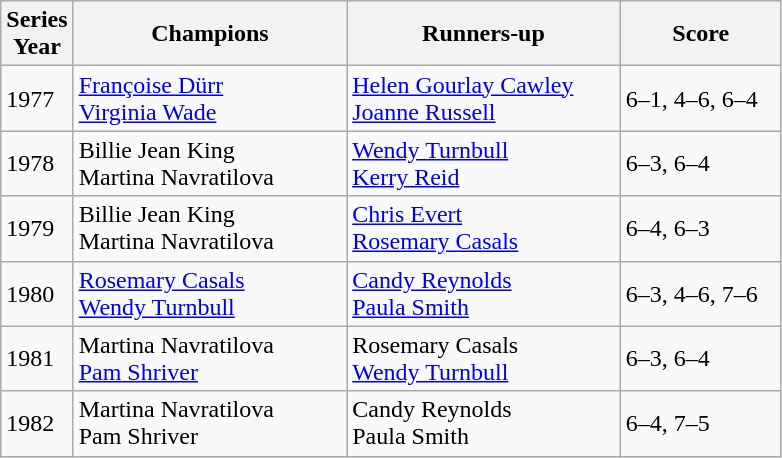<table class="wikitable">
<tr>
<th width="30">Series Year</th>
<th width="175">Champions</th>
<th width="175">Runners-up</th>
<th width="100">Score</th>
</tr>
<tr>
<td>1977</td>
<td> <a href='#'>Françoise Dürr</a> <br>  <a href='#'>Virginia Wade</a></td>
<td> <a href='#'>Helen Gourlay Cawley</a> <br>  <a href='#'>Joanne Russell</a></td>
<td>6–1, 4–6, 6–4</td>
</tr>
<tr>
<td>1978</td>
<td> Billie Jean King <br>  Martina Navratilova</td>
<td> <a href='#'>Wendy Turnbull</a> <br>  <a href='#'>Kerry Reid</a></td>
<td>6–3, 6–4</td>
</tr>
<tr>
<td>1979</td>
<td> Billie Jean King <br>  Martina Navratilova</td>
<td> <a href='#'>Chris Evert</a> <br>  <a href='#'>Rosemary Casals</a></td>
<td>6–4, 6–3</td>
</tr>
<tr>
<td>1980</td>
<td> <a href='#'>Rosemary Casals</a> <br>  <a href='#'>Wendy Turnbull</a></td>
<td> <a href='#'>Candy Reynolds</a> <br>  <a href='#'>Paula Smith</a></td>
<td>6–3, 4–6, 7–6</td>
</tr>
<tr>
<td>1981</td>
<td> Martina Navratilova <br>  <a href='#'>Pam Shriver</a></td>
<td> Rosemary Casals <br>  <a href='#'>Wendy Turnbull</a></td>
<td>6–3, 6–4</td>
</tr>
<tr>
<td>1982</td>
<td> Martina Navratilova <br>  Pam Shriver</td>
<td> Candy Reynolds <br>  Paula Smith</td>
<td>6–4, 7–5</td>
</tr>
</table>
